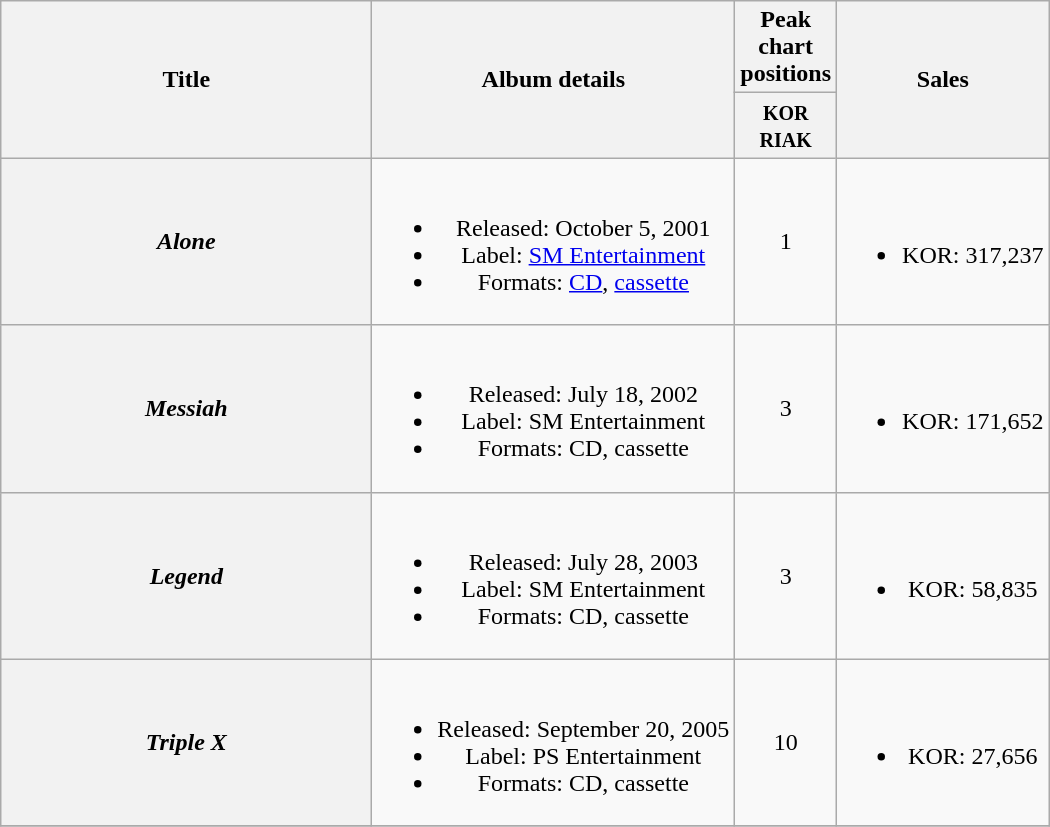<table class="wikitable plainrowheaders" style="text-align:center;">
<tr>
<th scope="col" rowspan="2" style="width:15em;">Title</th>
<th scope="col" rowspan="2">Album details</th>
<th scope="col">Peak chart positions</th>
<th scope="col" rowspan="2">Sales</th>
</tr>
<tr>
<th style="width:3em;"><small>KOR<br>RIAK</small><br></th>
</tr>
<tr>
<th scope="row"><em>Alone</em></th>
<td><br><ul><li>Released: October 5, 2001</li><li>Label: <a href='#'>SM Entertainment</a></li><li>Formats: <a href='#'>CD</a>, <a href='#'>cassette</a></li></ul></td>
<td>1</td>
<td><br><ul><li>KOR: 317,237</li></ul></td>
</tr>
<tr>
<th scope="row"><em>Messiah</em></th>
<td><br><ul><li>Released: July 18, 2002</li><li>Label: SM Entertainment</li><li>Formats: CD, cassette</li></ul></td>
<td>3</td>
<td><br><ul><li>KOR: 171,652</li></ul></td>
</tr>
<tr>
<th scope="row"><em>Legend</em></th>
<td><br><ul><li>Released: July 28, 2003</li><li>Label: SM Entertainment</li><li>Formats: CD, cassette</li></ul></td>
<td>3</td>
<td><br><ul><li>KOR: 58,835</li></ul></td>
</tr>
<tr>
<th scope="row"><em>Triple X</em></th>
<td><br><ul><li>Released: September 20, 2005</li><li>Label: PS Entertainment</li><li>Formats: CD, cassette</li></ul></td>
<td>10</td>
<td><br><ul><li>KOR: 27,656</li></ul></td>
</tr>
<tr>
</tr>
</table>
